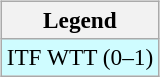<table>
<tr valign=top>
<td><br><table class="wikitable" style="font-size:97%;">
<tr>
<th>Legend</th>
</tr>
<tr bgcolor=cffcff>
<td>ITF WTT (0–1)</td>
</tr>
</table>
</td>
<td></td>
</tr>
</table>
